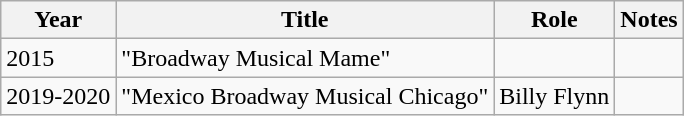<table class="wikitable sortable">
<tr>
<th>Year</th>
<th>Title</th>
<th>Role</th>
<th>Notes</th>
</tr>
<tr>
<td>2015</td>
<td>"Broadway Musical Mame"</td>
<td></td>
<td></td>
</tr>
<tr>
<td>2019-2020</td>
<td>"Mexico Broadway Musical Chicago"</td>
<td>Billy Flynn</td>
<td></td>
</tr>
</table>
